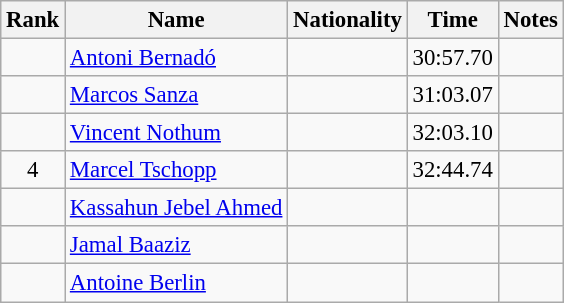<table class="wikitable sortable" style="text-align:center; font-size:95%">
<tr>
<th>Rank</th>
<th>Name</th>
<th>Nationality</th>
<th>Time</th>
<th>Notes</th>
</tr>
<tr>
<td></td>
<td align=left><a href='#'>Antoni Bernadó</a></td>
<td align=left></td>
<td>30:57.70</td>
<td></td>
</tr>
<tr>
<td></td>
<td align=left><a href='#'>Marcos Sanza</a></td>
<td align=left></td>
<td>31:03.07</td>
<td></td>
</tr>
<tr>
<td></td>
<td align=left><a href='#'>Vincent Nothum</a></td>
<td align=left></td>
<td>32:03.10</td>
<td></td>
</tr>
<tr>
<td>4</td>
<td align=left><a href='#'>Marcel Tschopp</a></td>
<td align=left></td>
<td>32:44.74</td>
<td></td>
</tr>
<tr>
<td></td>
<td align=left><a href='#'>Kassahun Jebel Ahmed</a></td>
<td align=left></td>
<td></td>
<td></td>
</tr>
<tr>
<td></td>
<td align=left><a href='#'>Jamal Baaziz</a></td>
<td align=left></td>
<td></td>
<td></td>
</tr>
<tr>
<td></td>
<td align=left><a href='#'>Antoine Berlin</a></td>
<td align=left></td>
<td></td>
<td></td>
</tr>
</table>
